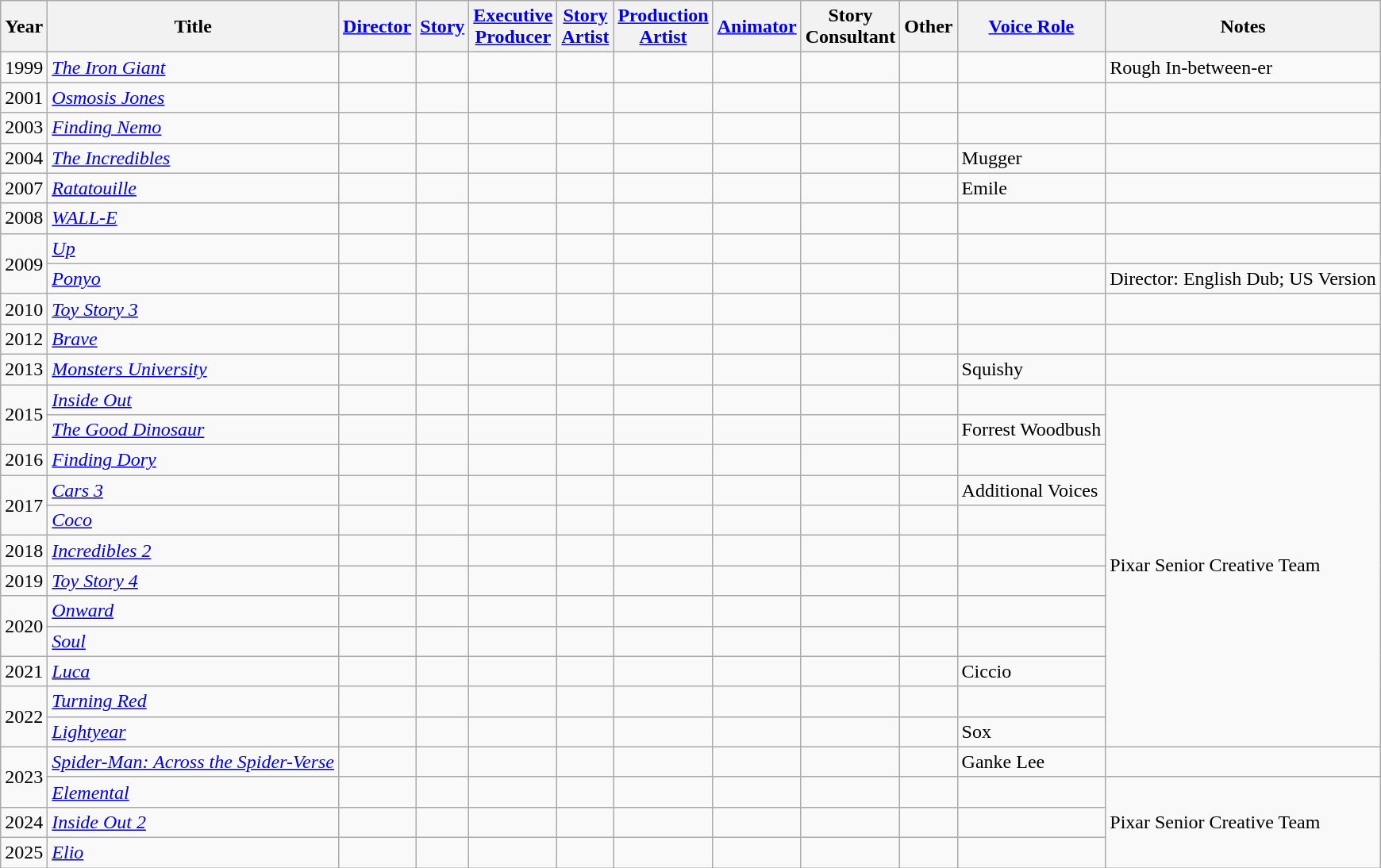<table class="wikitable">
<tr>
<th>Year</th>
<th>Title</th>
<th><a href='#'>Director</a></th>
<th><a href='#'>Story</a></th>
<th><a href='#'>Executive<br>Producer</a></th>
<th><a href='#'>Story<br>Artist</a></th>
<th><a href='#'>Production<br>Artist</a></th>
<th><a href='#'>Animator</a></th>
<th>Story<br>Consultant</th>
<th>Other</th>
<th><a href='#'>Voice Role</a></th>
<th>Notes</th>
</tr>
<tr>
<td>1999</td>
<td><em><a href='#'>The Iron Giant</a></em></td>
<td></td>
<td></td>
<td></td>
<td></td>
<td></td>
<td></td>
<td></td>
<td></td>
<td></td>
<td>Rough In-between-er</td>
</tr>
<tr>
<td>2001</td>
<td><em><a href='#'>Osmosis Jones</a></em></td>
<td></td>
<td></td>
<td></td>
<td></td>
<td></td>
<td></td>
<td></td>
<td></td>
<td></td>
<td></td>
</tr>
<tr>
<td>2003</td>
<td><em><a href='#'>Finding Nemo</a></em></td>
<td></td>
<td></td>
<td></td>
<td></td>
<td></td>
<td></td>
<td></td>
<td></td>
<td></td>
<td></td>
</tr>
<tr>
<td>2004</td>
<td><em><a href='#'>The Incredibles</a></em></td>
<td></td>
<td></td>
<td></td>
<td></td>
<td></td>
<td></td>
<td></td>
<td></td>
<td>Mugger</td>
<td></td>
</tr>
<tr>
<td>2007</td>
<td><em><a href='#'>Ratatouille</a></em></td>
<td></td>
<td></td>
<td></td>
<td></td>
<td></td>
<td></td>
<td></td>
<td></td>
<td>Emile</td>
<td></td>
</tr>
<tr>
<td>2008</td>
<td><em><a href='#'>WALL-E</a></em></td>
<td></td>
<td></td>
<td></td>
<td></td>
<td></td>
<td></td>
<td></td>
<td></td>
<td></td>
<td></td>
</tr>
<tr>
<td rowspan=2>2009</td>
<td><em><a href='#'>Up</a></em></td>
<td></td>
<td></td>
<td></td>
<td></td>
<td></td>
<td></td>
<td></td>
<td></td>
<td></td>
<td></td>
</tr>
<tr>
<td><em><a href='#'>Ponyo</a></em></td>
<td></td>
<td></td>
<td></td>
<td></td>
<td></td>
<td></td>
<td></td>
<td></td>
<td></td>
<td>Director: English Dub; US Version</td>
</tr>
<tr>
<td>2010</td>
<td><em><a href='#'>Toy Story 3</a></em></td>
<td></td>
<td></td>
<td></td>
<td></td>
<td></td>
<td></td>
<td></td>
<td></td>
<td></td>
<td></td>
</tr>
<tr>
<td>2012</td>
<td><em><a href='#'>Brave</a></em></td>
<td></td>
<td></td>
<td></td>
<td></td>
<td></td>
<td></td>
<td></td>
<td></td>
<td></td>
<td></td>
</tr>
<tr>
<td>2013</td>
<td><em><a href='#'>Monsters University</a></em></td>
<td></td>
<td></td>
<td></td>
<td></td>
<td></td>
<td></td>
<td></td>
<td></td>
<td>Squishy</td>
<td></td>
</tr>
<tr>
<td rowspan=2>2015</td>
<td><em><a href='#'>Inside Out</a></em></td>
<td></td>
<td></td>
<td></td>
<td></td>
<td></td>
<td></td>
<td></td>
<td></td>
<td></td>
<td rowspan=12>Pixar Senior Creative Team</td>
</tr>
<tr>
<td><em><a href='#'>The Good Dinosaur</a></em></td>
<td></td>
<td></td>
<td></td>
<td></td>
<td></td>
<td></td>
<td></td>
<td></td>
<td>Forrest Woodbush</td>
</tr>
<tr>
<td>2016</td>
<td><em><a href='#'>Finding Dory</a></em></td>
<td></td>
<td></td>
<td></td>
<td></td>
<td></td>
<td></td>
<td></td>
<td></td>
<td></td>
</tr>
<tr>
<td rowspan=2>2017</td>
<td><em><a href='#'>Cars 3</a></em></td>
<td></td>
<td></td>
<td></td>
<td></td>
<td></td>
<td></td>
<td></td>
<td></td>
<td>Additional Voices</td>
</tr>
<tr>
<td><em><a href='#'>Coco</a></em></td>
<td></td>
<td></td>
<td></td>
<td></td>
<td></td>
<td></td>
<td></td>
<td></td>
<td></td>
</tr>
<tr>
<td>2018</td>
<td><em><a href='#'>Incredibles 2</a></em></td>
<td></td>
<td></td>
<td></td>
<td></td>
<td></td>
<td></td>
<td></td>
<td></td>
<td></td>
</tr>
<tr>
<td>2019</td>
<td><em><a href='#'>Toy Story 4</a></em></td>
<td></td>
<td></td>
<td></td>
<td></td>
<td></td>
<td></td>
<td></td>
<td></td>
<td></td>
</tr>
<tr>
<td rowspan=2>2020</td>
<td><em><a href='#'>Onward</a></em></td>
<td></td>
<td></td>
<td></td>
<td></td>
<td></td>
<td></td>
<td></td>
<td></td>
<td></td>
</tr>
<tr>
<td><em><a href='#'>Soul</a></em></td>
<td></td>
<td></td>
<td></td>
<td></td>
<td></td>
<td></td>
<td></td>
<td></td>
<td></td>
</tr>
<tr>
<td>2021</td>
<td><em><a href='#'>Luca</a></em></td>
<td></td>
<td></td>
<td></td>
<td></td>
<td></td>
<td></td>
<td></td>
<td></td>
<td>Ciccio</td>
</tr>
<tr>
<td rowspan=2>2022</td>
<td><em><a href='#'>Turning Red</a></em></td>
<td></td>
<td></td>
<td></td>
<td></td>
<td></td>
<td></td>
<td></td>
<td></td>
<td></td>
</tr>
<tr>
<td><em><a href='#'>Lightyear</a></em></td>
<td></td>
<td></td>
<td></td>
<td></td>
<td></td>
<td></td>
<td></td>
<td></td>
<td>Sox</td>
</tr>
<tr>
<td rowspan=2>2023</td>
<td><em><a href='#'>Spider-Man: Across the Spider-Verse</a></em></td>
<td></td>
<td></td>
<td></td>
<td></td>
<td></td>
<td></td>
<td></td>
<td></td>
<td>Ganke Lee</td>
<td></td>
</tr>
<tr>
<td><em><a href='#'>Elemental</a></em></td>
<td></td>
<td></td>
<td></td>
<td></td>
<td></td>
<td></td>
<td></td>
<td></td>
<td></td>
<td rowspan=3>Pixar Senior Creative Team</td>
</tr>
<tr>
<td>2024</td>
<td><em><a href='#'>Inside Out 2</a></em></td>
<td></td>
<td></td>
<td></td>
<td></td>
<td></td>
<td></td>
<td></td>
<td></td>
<td></td>
</tr>
<tr>
<td>2025</td>
<td><em><a href='#'>Elio</a></em></td>
<td></td>
<td></td>
<td></td>
<td></td>
<td></td>
<td></td>
<td></td>
<td></td>
<td></td>
</tr>
</table>
